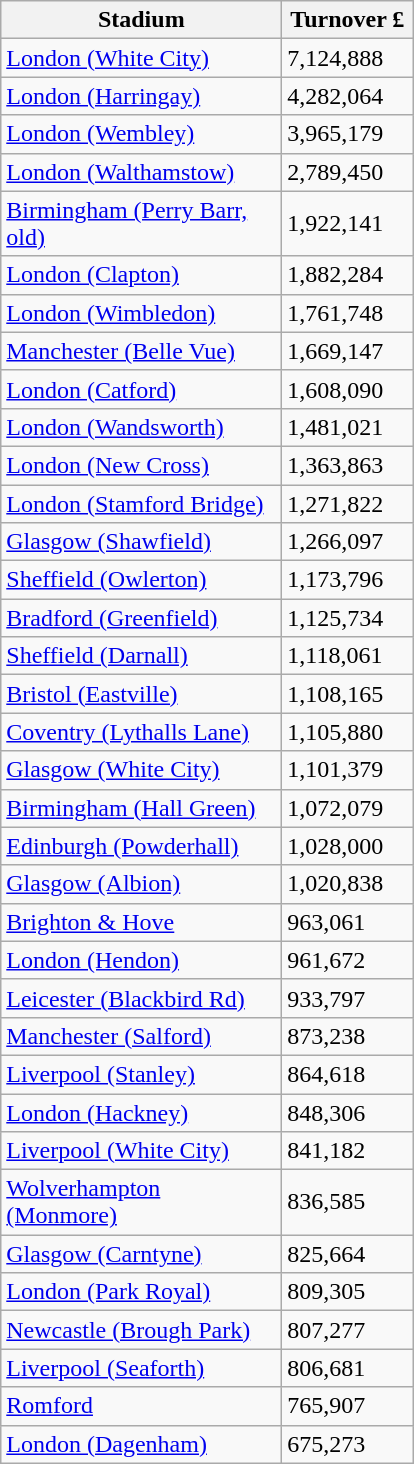<table class="wikitable">
<tr>
<th width=180>Stadium</th>
<th width=80>Turnover £</th>
</tr>
<tr>
<td><a href='#'>London (White City)</a></td>
<td>7,124,888</td>
</tr>
<tr>
<td><a href='#'>London (Harringay)</a></td>
<td>4,282,064</td>
</tr>
<tr>
<td><a href='#'>London (Wembley)</a></td>
<td>3,965,179</td>
</tr>
<tr>
<td><a href='#'>London (Walthamstow)</a></td>
<td>2,789,450</td>
</tr>
<tr>
<td><a href='#'>Birmingham (Perry Barr, old)</a></td>
<td>1,922,141</td>
</tr>
<tr>
<td><a href='#'>London (Clapton)</a></td>
<td>1,882,284</td>
</tr>
<tr>
<td><a href='#'>London (Wimbledon)</a></td>
<td>1,761,748</td>
</tr>
<tr>
<td><a href='#'>Manchester (Belle Vue)</a></td>
<td>1,669,147</td>
</tr>
<tr>
<td><a href='#'>London (Catford)</a></td>
<td>1,608,090</td>
</tr>
<tr>
<td><a href='#'>London (Wandsworth)</a></td>
<td>1,481,021</td>
</tr>
<tr>
<td><a href='#'>London (New Cross)</a></td>
<td>1,363,863</td>
</tr>
<tr>
<td><a href='#'>London (Stamford Bridge)</a></td>
<td>1,271,822</td>
</tr>
<tr>
<td><a href='#'>Glasgow (Shawfield)</a></td>
<td>1,266,097</td>
</tr>
<tr>
<td><a href='#'>Sheffield (Owlerton)</a></td>
<td>1,173,796</td>
</tr>
<tr>
<td><a href='#'>Bradford (Greenfield)</a></td>
<td>1,125,734</td>
</tr>
<tr>
<td><a href='#'>Sheffield (Darnall)</a></td>
<td>1,118,061</td>
</tr>
<tr>
<td><a href='#'>Bristol (Eastville)</a></td>
<td>1,108,165</td>
</tr>
<tr>
<td><a href='#'>Coventry (Lythalls Lane)</a></td>
<td>1,105,880</td>
</tr>
<tr>
<td><a href='#'>Glasgow (White City)</a></td>
<td>1,101,379</td>
</tr>
<tr>
<td><a href='#'>Birmingham (Hall Green)</a></td>
<td>1,072,079</td>
</tr>
<tr>
<td><a href='#'>Edinburgh (Powderhall)</a></td>
<td>1,028,000</td>
</tr>
<tr>
<td><a href='#'>Glasgow (Albion)</a></td>
<td>1,020,838</td>
</tr>
<tr>
<td><a href='#'>Brighton & Hove</a></td>
<td>963,061</td>
</tr>
<tr>
<td><a href='#'>London (Hendon)</a></td>
<td>961,672</td>
</tr>
<tr>
<td><a href='#'>Leicester (Blackbird Rd)</a></td>
<td>933,797</td>
</tr>
<tr>
<td><a href='#'>Manchester (Salford)</a></td>
<td>873,238</td>
</tr>
<tr>
<td><a href='#'>Liverpool (Stanley)</a></td>
<td>864,618</td>
</tr>
<tr>
<td><a href='#'>London (Hackney)</a></td>
<td>848,306</td>
</tr>
<tr>
<td><a href='#'>Liverpool (White City)</a></td>
<td>841,182</td>
</tr>
<tr>
<td><a href='#'>Wolverhampton (Monmore)</a></td>
<td>836,585</td>
</tr>
<tr>
<td><a href='#'>Glasgow (Carntyne)</a></td>
<td>825,664</td>
</tr>
<tr>
<td><a href='#'>London (Park Royal)</a></td>
<td>809,305</td>
</tr>
<tr>
<td><a href='#'>Newcastle (Brough Park)</a></td>
<td>807,277</td>
</tr>
<tr>
<td><a href='#'>Liverpool (Seaforth)</a></td>
<td>806,681</td>
</tr>
<tr>
<td><a href='#'>Romford</a></td>
<td>765,907</td>
</tr>
<tr>
<td><a href='#'>London (Dagenham)</a></td>
<td>675,273</td>
</tr>
</table>
